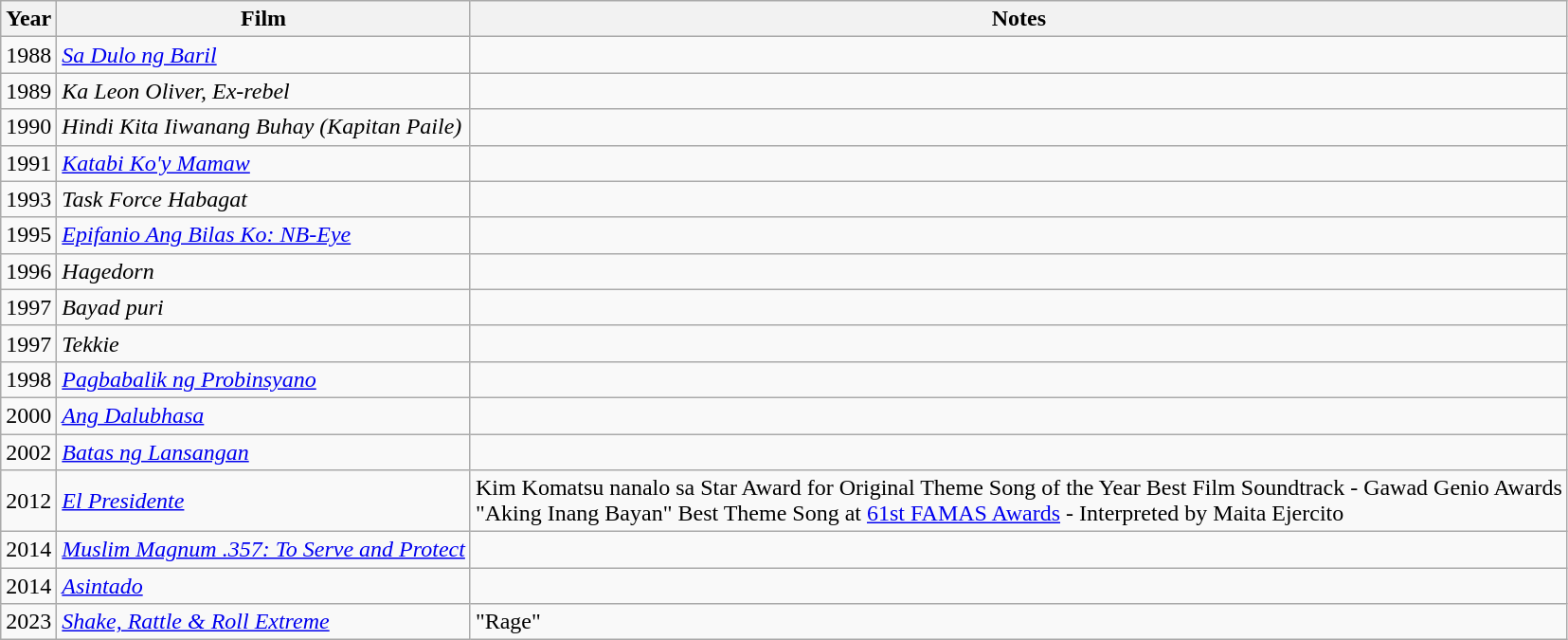<table class="wikitable">
<tr>
<th>Year</th>
<th>Film</th>
<th>Notes</th>
</tr>
<tr>
<td>1988</td>
<td><em><a href='#'>Sa Dulo ng Baril</a></em></td>
<td></td>
</tr>
<tr>
<td>1989</td>
<td><em>Ka Leon Oliver, Ex-rebel</em></td>
<td></td>
</tr>
<tr>
<td>1990</td>
<td><em>Hindi Kita Iiwanang Buhay (Kapitan Paile)</em></td>
<td></td>
</tr>
<tr>
<td>1991</td>
<td><em><a href='#'>Katabi Ko'y Mamaw</a></em></td>
<td></td>
</tr>
<tr>
<td>1993</td>
<td><em>Task Force Habagat</em></td>
<td></td>
</tr>
<tr>
<td>1995</td>
<td><em><a href='#'>Epifanio Ang Bilas Ko: NB-Eye</a></em></td>
<td></td>
</tr>
<tr>
<td>1996</td>
<td><em>Hagedorn</em></td>
<td></td>
</tr>
<tr>
<td>1997</td>
<td><em>Bayad puri</em></td>
<td></td>
</tr>
<tr>
<td>1997</td>
<td><em>Tekkie</em></td>
<td></td>
</tr>
<tr>
<td>1998</td>
<td><em><a href='#'>Pagbabalik ng Probinsyano</a></em></td>
<td></td>
</tr>
<tr>
<td>2000</td>
<td><em><a href='#'>Ang Dalubhasa</a></em></td>
<td></td>
</tr>
<tr>
<td>2002</td>
<td><em><a href='#'>Batas ng Lansangan</a></em></td>
<td></td>
</tr>
<tr>
<td>2012</td>
<td><a href='#'><em>El Presidente</em></a></td>
<td>Kim Komatsu nanalo sa Star Award for Original Theme Song of the Year Best Film Soundtrack - Gawad Genio Awards<br>"Aking Inang Bayan" Best Theme Song at <a href='#'>61st FAMAS Awards</a> - Interpreted by Maita Ejercito</td>
</tr>
<tr>
<td>2014</td>
<td><em><a href='#'>Muslim Magnum .357: To Serve and Protect</a></em></td>
<td></td>
</tr>
<tr>
<td>2014</td>
<td><em><a href='#'>Asintado</a></em></td>
<td></td>
</tr>
<tr>
<td>2023</td>
<td><em><a href='#'>Shake, Rattle & Roll Extreme</a></em></td>
<td>"Rage"</td>
</tr>
</table>
